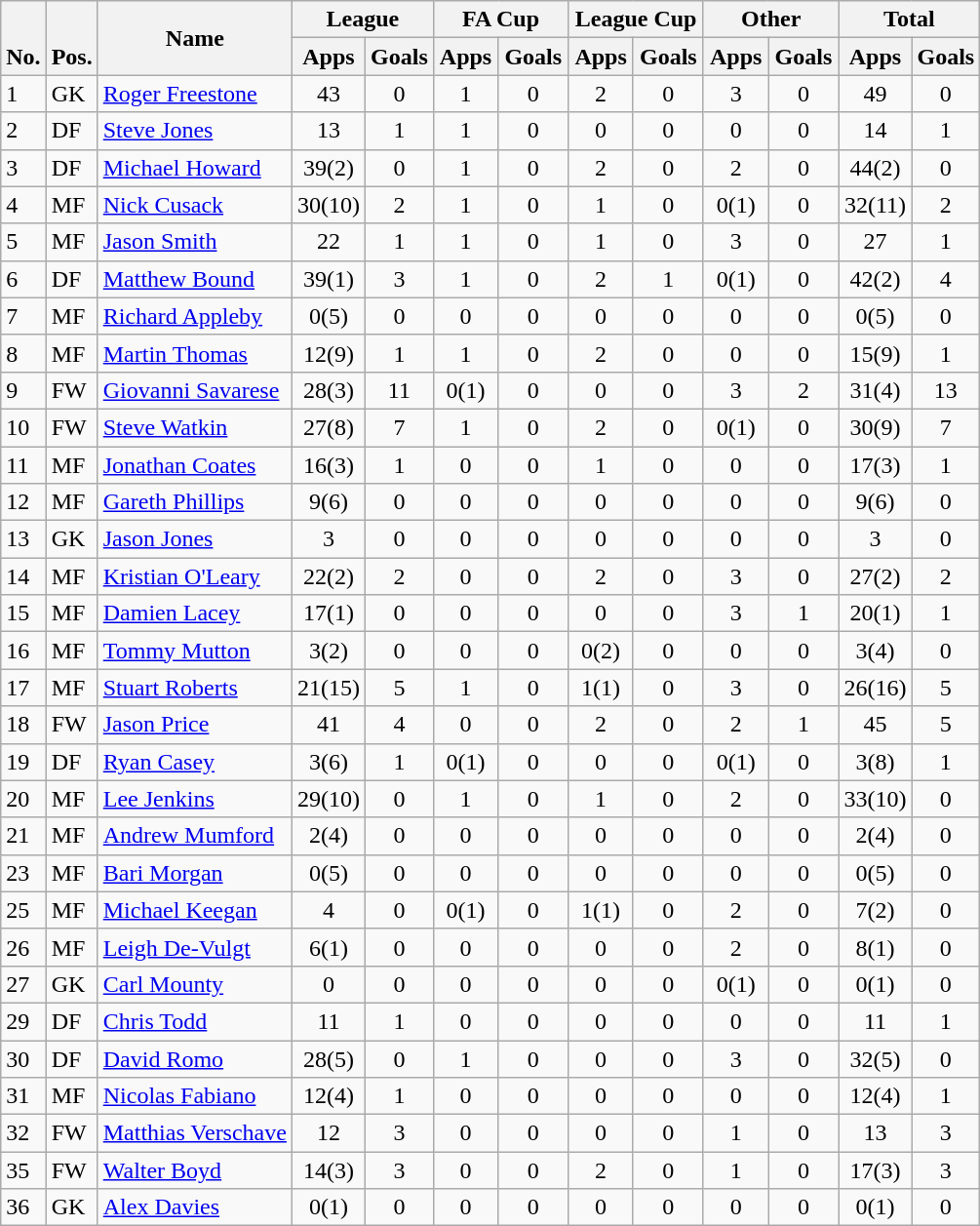<table class="wikitable" style="text-align:center">
<tr>
<th rowspan="2" valign="bottom">No.</th>
<th rowspan="2" valign="bottom">Pos.</th>
<th rowspan="2">Name</th>
<th colspan="2" width="85">League</th>
<th colspan="2" width="85">FA Cup</th>
<th colspan="2" width="85">League Cup</th>
<th colspan="2" width="85">Other</th>
<th colspan="2" width="85">Total</th>
</tr>
<tr>
<th>Apps</th>
<th>Goals</th>
<th>Apps</th>
<th>Goals</th>
<th>Apps</th>
<th>Goals</th>
<th>Apps</th>
<th>Goals</th>
<th>Apps</th>
<th>Goals</th>
</tr>
<tr>
<td align="left">1</td>
<td align="left">GK</td>
<td align="left"> <a href='#'>Roger Freestone</a></td>
<td>43</td>
<td>0</td>
<td>1</td>
<td>0</td>
<td>2</td>
<td>0</td>
<td>3</td>
<td>0</td>
<td>49</td>
<td>0</td>
</tr>
<tr>
<td align="left">2</td>
<td align="left">DF</td>
<td align="left"> <a href='#'>Steve Jones</a></td>
<td>13</td>
<td>1</td>
<td>1</td>
<td>0</td>
<td>0</td>
<td>0</td>
<td>0</td>
<td>0</td>
<td>14</td>
<td>1</td>
</tr>
<tr>
<td align="left">3</td>
<td align="left">DF</td>
<td align="left"> <a href='#'>Michael Howard</a></td>
<td>39(2)</td>
<td>0</td>
<td>1</td>
<td>0</td>
<td>2</td>
<td>0</td>
<td>2</td>
<td>0</td>
<td>44(2)</td>
<td>0</td>
</tr>
<tr>
<td align="left">4</td>
<td align="left">MF</td>
<td align="left"> <a href='#'>Nick Cusack</a></td>
<td>30(10)</td>
<td>2</td>
<td>1</td>
<td>0</td>
<td>1</td>
<td>0</td>
<td>0(1)</td>
<td>0</td>
<td>32(11)</td>
<td>2</td>
</tr>
<tr>
<td align="left">5</td>
<td align="left">MF</td>
<td align="left"> <a href='#'>Jason Smith</a></td>
<td>22</td>
<td>1</td>
<td>1</td>
<td>0</td>
<td>1</td>
<td>0</td>
<td>3</td>
<td>0</td>
<td>27</td>
<td>1</td>
</tr>
<tr>
<td align="left">6</td>
<td align="left">DF</td>
<td align="left"> <a href='#'>Matthew Bound</a></td>
<td>39(1)</td>
<td>3</td>
<td>1</td>
<td>0</td>
<td>2</td>
<td>1</td>
<td>0(1)</td>
<td>0</td>
<td>42(2)</td>
<td>4</td>
</tr>
<tr>
<td align="left">7</td>
<td align="left">MF</td>
<td align="left"> <a href='#'>Richard Appleby</a></td>
<td>0(5)</td>
<td>0</td>
<td>0</td>
<td>0</td>
<td>0</td>
<td>0</td>
<td>0</td>
<td>0</td>
<td>0(5)</td>
<td>0</td>
</tr>
<tr>
<td align="left">8</td>
<td align="left">MF</td>
<td align="left"> <a href='#'>Martin Thomas</a></td>
<td>12(9)</td>
<td>1</td>
<td>1</td>
<td>0</td>
<td>2</td>
<td>0</td>
<td>0</td>
<td>0</td>
<td>15(9)</td>
<td>1</td>
</tr>
<tr>
<td align="left">9</td>
<td align="left">FW</td>
<td align="left"> <a href='#'>Giovanni Savarese</a></td>
<td>28(3)</td>
<td>11</td>
<td>0(1)</td>
<td>0</td>
<td>0</td>
<td>0</td>
<td>3</td>
<td>2</td>
<td>31(4)</td>
<td>13</td>
</tr>
<tr>
<td align="left">10</td>
<td align="left">FW</td>
<td align="left"> <a href='#'>Steve Watkin</a></td>
<td>27(8)</td>
<td>7</td>
<td>1</td>
<td>0</td>
<td>2</td>
<td>0</td>
<td>0(1)</td>
<td>0</td>
<td>30(9)</td>
<td>7</td>
</tr>
<tr>
<td align="left">11</td>
<td align="left">MF</td>
<td align="left"> <a href='#'>Jonathan Coates</a></td>
<td>16(3)</td>
<td>1</td>
<td>0</td>
<td>0</td>
<td>1</td>
<td>0</td>
<td>0</td>
<td>0</td>
<td>17(3)</td>
<td>1</td>
</tr>
<tr>
<td align="left">12</td>
<td align="left">MF</td>
<td align="left"> <a href='#'>Gareth Phillips</a></td>
<td>9(6)</td>
<td>0</td>
<td>0</td>
<td>0</td>
<td>0</td>
<td>0</td>
<td>0</td>
<td>0</td>
<td>9(6)</td>
<td>0</td>
</tr>
<tr>
<td align="left">13</td>
<td align="left">GK</td>
<td align="left"> <a href='#'>Jason Jones</a></td>
<td>3</td>
<td>0</td>
<td>0</td>
<td>0</td>
<td>0</td>
<td>0</td>
<td>0</td>
<td>0</td>
<td>3</td>
<td>0</td>
</tr>
<tr>
<td align="left">14</td>
<td align="left">MF</td>
<td align="left"> <a href='#'>Kristian O'Leary</a></td>
<td>22(2)</td>
<td>2</td>
<td>0</td>
<td>0</td>
<td>2</td>
<td>0</td>
<td>3</td>
<td>0</td>
<td>27(2)</td>
<td>2</td>
</tr>
<tr>
<td align="left">15</td>
<td align="left">MF</td>
<td align="left"> <a href='#'>Damien Lacey</a></td>
<td>17(1)</td>
<td>0</td>
<td>0</td>
<td>0</td>
<td>0</td>
<td>0</td>
<td>3</td>
<td>1</td>
<td>20(1)</td>
<td>1</td>
</tr>
<tr>
<td align="left">16</td>
<td align="left">MF</td>
<td align="left"> <a href='#'>Tommy Mutton</a></td>
<td>3(2)</td>
<td>0</td>
<td>0</td>
<td>0</td>
<td>0(2)</td>
<td>0</td>
<td>0</td>
<td>0</td>
<td>3(4)</td>
<td>0</td>
</tr>
<tr>
<td align="left">17</td>
<td align="left">MF</td>
<td align="left"> <a href='#'>Stuart Roberts</a></td>
<td>21(15)</td>
<td>5</td>
<td>1</td>
<td>0</td>
<td>1(1)</td>
<td>0</td>
<td>3</td>
<td>0</td>
<td>26(16)</td>
<td>5</td>
</tr>
<tr>
<td align="left">18</td>
<td align="left">FW</td>
<td align="left"> <a href='#'>Jason Price</a></td>
<td>41</td>
<td>4</td>
<td>0</td>
<td>0</td>
<td>2</td>
<td>0</td>
<td>2</td>
<td>1</td>
<td>45</td>
<td>5</td>
</tr>
<tr>
<td align="left">19</td>
<td align="left">DF</td>
<td align="left"> <a href='#'>Ryan Casey</a></td>
<td>3(6)</td>
<td>1</td>
<td>0(1)</td>
<td>0</td>
<td>0</td>
<td>0</td>
<td>0(1)</td>
<td>0</td>
<td>3(8)</td>
<td>1</td>
</tr>
<tr>
<td align="left">20</td>
<td align="left">MF</td>
<td align="left"> <a href='#'>Lee Jenkins</a></td>
<td>29(10)</td>
<td>0</td>
<td>1</td>
<td>0</td>
<td>1</td>
<td>0</td>
<td>2</td>
<td>0</td>
<td>33(10)</td>
<td>0</td>
</tr>
<tr>
<td align="left">21</td>
<td align="left">MF</td>
<td align="left"> <a href='#'>Andrew Mumford</a></td>
<td>2(4)</td>
<td>0</td>
<td>0</td>
<td>0</td>
<td>0</td>
<td>0</td>
<td>0</td>
<td>0</td>
<td>2(4)</td>
<td>0</td>
</tr>
<tr>
<td align="left">23</td>
<td align="left">MF</td>
<td align="left"> <a href='#'>Bari Morgan</a></td>
<td>0(5)</td>
<td>0</td>
<td>0</td>
<td>0</td>
<td>0</td>
<td>0</td>
<td>0</td>
<td>0</td>
<td>0(5)</td>
<td>0</td>
</tr>
<tr>
<td align="left">25</td>
<td align="left">MF</td>
<td align="left"> <a href='#'>Michael Keegan</a></td>
<td>4</td>
<td>0</td>
<td>0(1)</td>
<td>0</td>
<td>1(1)</td>
<td>0</td>
<td>2</td>
<td>0</td>
<td>7(2)</td>
<td>0</td>
</tr>
<tr>
<td align="left">26</td>
<td align="left">MF</td>
<td align="left"> <a href='#'>Leigh De-Vulgt</a></td>
<td>6(1)</td>
<td>0</td>
<td>0</td>
<td>0</td>
<td>0</td>
<td>0</td>
<td>2</td>
<td>0</td>
<td>8(1)</td>
<td>0</td>
</tr>
<tr>
<td align="left">27</td>
<td align="left">GK</td>
<td align="left"> <a href='#'>Carl Mounty</a></td>
<td>0</td>
<td>0</td>
<td>0</td>
<td>0</td>
<td>0</td>
<td>0</td>
<td>0(1)</td>
<td>0</td>
<td>0(1)</td>
<td>0</td>
</tr>
<tr>
<td align="left">29</td>
<td align="left">DF</td>
<td align="left"> <a href='#'>Chris Todd</a></td>
<td>11</td>
<td>1</td>
<td>0</td>
<td>0</td>
<td>0</td>
<td>0</td>
<td>0</td>
<td>0</td>
<td>11</td>
<td>1</td>
</tr>
<tr>
<td align="left">30</td>
<td align="left">DF</td>
<td align="left"> <a href='#'>David Romo</a></td>
<td>28(5)</td>
<td>0</td>
<td>1</td>
<td>0</td>
<td>0</td>
<td>0</td>
<td>3</td>
<td>0</td>
<td>32(5)</td>
<td>0</td>
</tr>
<tr>
<td align="left">31</td>
<td align="left">MF</td>
<td align="left"> <a href='#'>Nicolas Fabiano</a></td>
<td>12(4)</td>
<td>1</td>
<td>0</td>
<td>0</td>
<td>0</td>
<td>0</td>
<td>0</td>
<td>0</td>
<td>12(4)</td>
<td>1</td>
</tr>
<tr>
<td align="left">32</td>
<td align="left">FW</td>
<td align="left"> <a href='#'>Matthias Verschave</a></td>
<td>12</td>
<td>3</td>
<td>0</td>
<td>0</td>
<td>0</td>
<td>0</td>
<td>1</td>
<td>0</td>
<td>13</td>
<td>3</td>
</tr>
<tr>
<td align="left">35</td>
<td align="left">FW</td>
<td align="left"> <a href='#'>Walter Boyd</a></td>
<td>14(3)</td>
<td>3</td>
<td>0</td>
<td>0</td>
<td>2</td>
<td>0</td>
<td>1</td>
<td>0</td>
<td>17(3)</td>
<td>3</td>
</tr>
<tr>
<td align="left">36</td>
<td align="left">GK</td>
<td align="left"> <a href='#'>Alex Davies</a></td>
<td>0(1)</td>
<td>0</td>
<td>0</td>
<td>0</td>
<td>0</td>
<td>0</td>
<td>0</td>
<td>0</td>
<td>0(1)</td>
<td>0</td>
</tr>
</table>
